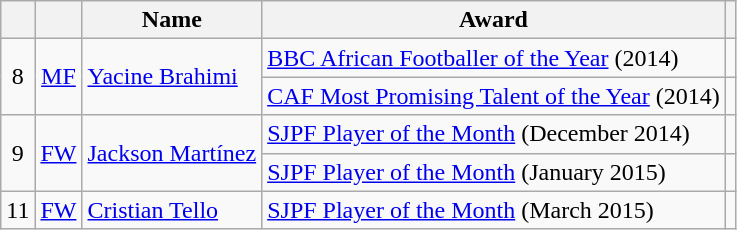<table class="wikitable sortable" style="text-align:center;">
<tr>
<th></th>
<th></th>
<th>Name</th>
<th>Award</th>
<th class="unsortable"></th>
</tr>
<tr>
<td rowspan=2>8</td>
<td rowspan=2><a href='#'>MF</a></td>
<td rowspan=2 align=left> <a href='#'>Yacine Brahimi</a></td>
<td align=left><a href='#'>BBC African Footballer of the Year</a> (2014)</td>
<td align=center></td>
</tr>
<tr>
<td align=left><a href='#'>CAF Most Promising Talent of the Year</a> (2014)</td>
<td align=center></td>
</tr>
<tr>
<td rowspan=2>9</td>
<td rowspan=2><a href='#'>FW</a></td>
<td rowspan=2 align=left> <a href='#'>Jackson Martínez</a></td>
<td align=left><a href='#'>SJPF Player of the Month</a> (December 2014)</td>
<td></td>
</tr>
<tr>
<td align=left><a href='#'>SJPF Player of the Month</a> (January 2015)</td>
<td></td>
</tr>
<tr>
<td>11</td>
<td><a href='#'>FW</a></td>
<td align=left> <a href='#'>Cristian Tello</a></td>
<td align=left><a href='#'>SJPF Player of the Month</a> (March 2015)</td>
<td></td>
</tr>
</table>
